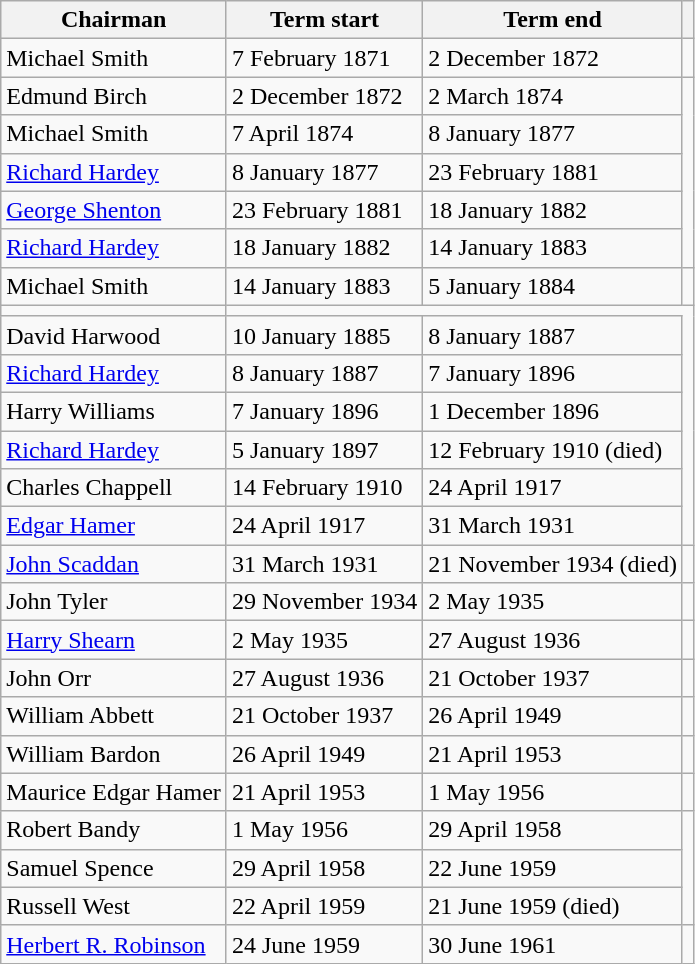<table class="wikitable">
<tr>
<th>Chairman</th>
<th>Term start</th>
<th>Term end</th>
<th></th>
</tr>
<tr>
<td>Michael Smith</td>
<td>7 February 1871</td>
<td>2 December 1872</td>
<td></td>
</tr>
<tr>
<td>Edmund Birch</td>
<td>2 December 1872</td>
<td>2 March 1874</td>
</tr>
<tr>
<td>Michael Smith</td>
<td>7 April 1874</td>
<td>8 January 1877</td>
</tr>
<tr>
<td><a href='#'>Richard Hardey</a></td>
<td>8 January 1877</td>
<td>23 February 1881</td>
</tr>
<tr>
<td><a href='#'>George Shenton</a></td>
<td>23 February 1881</td>
<td>18 January 1882</td>
</tr>
<tr>
<td><a href='#'>Richard Hardey</a></td>
<td>18 January 1882</td>
<td>14 January 1883</td>
</tr>
<tr>
<td>Michael Smith</td>
<td>14 January 1883</td>
<td>5 January 1884</td>
<td></td>
</tr>
<tr>
<td></td>
</tr>
<tr>
<td>David Harwood</td>
<td>10 January 1885</td>
<td>8 January 1887</td>
</tr>
<tr>
<td><a href='#'>Richard Hardey</a></td>
<td>8 January 1887</td>
<td>7 January 1896</td>
</tr>
<tr>
<td>Harry Williams</td>
<td>7 January 1896</td>
<td>1 December 1896</td>
</tr>
<tr>
<td><a href='#'>Richard Hardey</a></td>
<td>5 January 1897</td>
<td>12 February 1910 (died)</td>
</tr>
<tr>
<td>Charles Chappell</td>
<td>14 February 1910</td>
<td>24 April 1917</td>
</tr>
<tr>
<td><a href='#'>Edgar Hamer</a></td>
<td>24 April 1917</td>
<td>31 March 1931</td>
</tr>
<tr>
<td><a href='#'>John Scaddan</a></td>
<td>31 March 1931</td>
<td>21 November 1934 (died)</td>
<td></td>
</tr>
<tr>
<td>John Tyler</td>
<td>29 November 1934</td>
<td>2 May 1935</td>
<td></td>
</tr>
<tr>
<td><a href='#'>Harry Shearn</a></td>
<td>2 May 1935</td>
<td>27 August 1936</td>
<td></td>
</tr>
<tr>
<td>John Orr</td>
<td>27 August 1936</td>
<td>21 October 1937</td>
<td></td>
</tr>
<tr>
<td>William Abbett</td>
<td>21 October 1937</td>
<td>26 April 1949</td>
<td></td>
</tr>
<tr>
<td>William Bardon</td>
<td>26 April 1949</td>
<td>21 April 1953</td>
</tr>
<tr>
<td>Maurice Edgar Hamer</td>
<td>21 April 1953</td>
<td>1 May 1956</td>
<td></td>
</tr>
<tr>
<td>Robert Bandy</td>
<td>1 May 1956</td>
<td>29 April 1958</td>
</tr>
<tr>
<td>Samuel Spence</td>
<td>29 April 1958</td>
<td>22 June 1959</td>
</tr>
<tr>
<td>Russell West</td>
<td>22 April 1959</td>
<td>21 June 1959 (died)</td>
</tr>
<tr>
<td><a href='#'>Herbert R. Robinson</a></td>
<td>24 June 1959</td>
<td>30 June 1961</td>
<td></td>
</tr>
</table>
